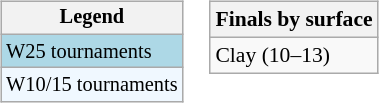<table>
<tr valign=top>
<td><br><table class="wikitable" style="font-size:85%;">
<tr>
<th>Legend</th>
</tr>
<tr style="background:lightblue;">
<td>W25 tournaments</td>
</tr>
<tr style="background:#f0f8ff;">
<td>W10/15 tournaments</td>
</tr>
</table>
</td>
<td><br><table class="wikitable" style="font-size:90%;">
<tr>
<th>Finals by surface</th>
</tr>
<tr>
<td>Clay (10–13)</td>
</tr>
</table>
</td>
</tr>
</table>
